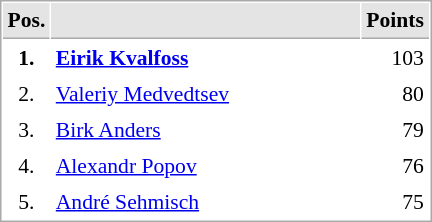<table cellspacing="1" cellpadding="3" style="border:1px solid #AAAAAA;font-size:90%">
<tr bgcolor="#E4E4E4">
<th style="border-bottom:1px solid #AAAAAA" width=10>Pos.</th>
<th style="border-bottom:1px solid #AAAAAA" width=200></th>
<th style="border-bottom:1px solid #AAAAAA" width=20>Points</th>
</tr>
<tr>
<td align="center"><strong>1.</strong></td>
<td> <strong><a href='#'>Eirik Kvalfoss</a></strong></td>
<td align="right">103</td>
</tr>
<tr>
<td align="center">2.</td>
<td> <a href='#'>Valeriy Medvedtsev</a></td>
<td align="right">80</td>
</tr>
<tr>
<td align="center">3.</td>
<td> <a href='#'>Birk Anders</a></td>
<td align="right">79</td>
</tr>
<tr>
<td align="center">4.</td>
<td> <a href='#'>Alexandr Popov</a></td>
<td align="right">76</td>
</tr>
<tr>
<td align="center">5.</td>
<td> <a href='#'>André Sehmisch</a></td>
<td align="right">75</td>
</tr>
</table>
